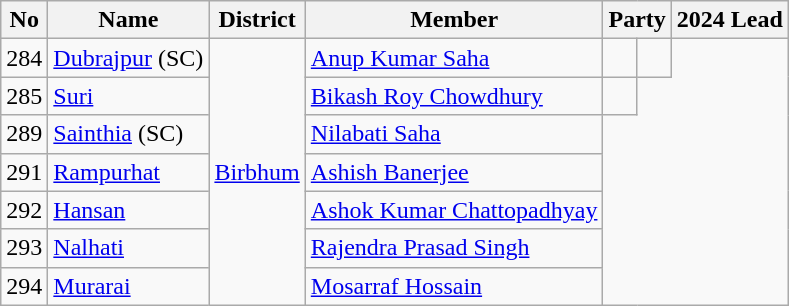<table class="wikitable sortable">
<tr>
<th>No</th>
<th>Name</th>
<th>District</th>
<th>Member</th>
<th colspan="2">Party</th>
<th colspan="2">2024 Lead</th>
</tr>
<tr>
<td>284</td>
<td><a href='#'>Dubrajpur</a> (SC)</td>
<td rowspan="7"><a href='#'>Birbhum</a></td>
<td><a href='#'>Anup Kumar Saha</a></td>
<td></td>
<td></td>
</tr>
<tr>
<td>285</td>
<td><a href='#'>Suri</a></td>
<td><a href='#'>Bikash Roy Chowdhury</a></td>
<td></td>
</tr>
<tr>
<td>289</td>
<td><a href='#'>Sainthia</a> (SC)</td>
<td><a href='#'>Nilabati Saha</a></td>
</tr>
<tr>
<td>291</td>
<td><a href='#'>Rampurhat</a></td>
<td><a href='#'>Ashish Banerjee</a></td>
</tr>
<tr>
<td>292</td>
<td><a href='#'>Hansan</a></td>
<td><a href='#'>Ashok Kumar Chattopadhyay</a></td>
</tr>
<tr>
<td>293</td>
<td><a href='#'>Nalhati</a></td>
<td><a href='#'>Rajendra Prasad Singh</a></td>
</tr>
<tr>
<td>294</td>
<td><a href='#'>Murarai</a></td>
<td><a href='#'>Mosarraf Hossain</a></td>
</tr>
</table>
